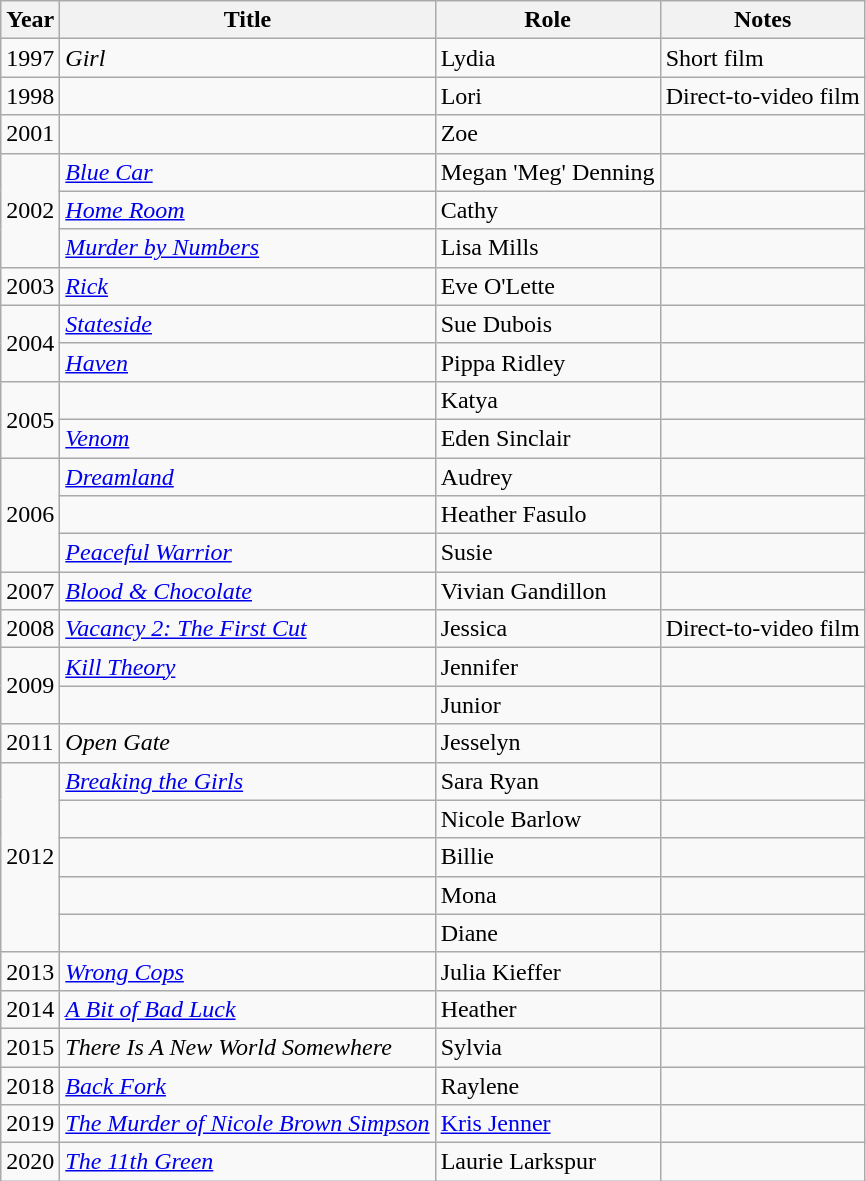<table class="wikitable sortable">
<tr>
<th>Year</th>
<th>Title</th>
<th>Role</th>
<th class="unsortable">Notes</th>
</tr>
<tr>
<td>1997</td>
<td><em>Girl</em></td>
<td>Lydia</td>
<td>Short film</td>
</tr>
<tr>
<td>1998</td>
<td><em></em></td>
<td>Lori</td>
<td>Direct-to-video film</td>
</tr>
<tr>
<td>2001</td>
<td><em></em></td>
<td>Zoe</td>
<td></td>
</tr>
<tr>
<td rowspan="3">2002</td>
<td><em><a href='#'>Blue Car</a></em></td>
<td>Megan 'Meg' Denning</td>
<td></td>
</tr>
<tr>
<td><em><a href='#'>Home Room</a></em></td>
<td>Cathy</td>
<td></td>
</tr>
<tr>
<td><em><a href='#'>Murder by Numbers</a></em></td>
<td>Lisa Mills</td>
<td></td>
</tr>
<tr>
<td>2003</td>
<td><em><a href='#'>Rick</a></em></td>
<td>Eve O'Lette</td>
<td></td>
</tr>
<tr>
<td rowspan="2">2004</td>
<td><em><a href='#'>Stateside</a></em></td>
<td>Sue Dubois</td>
<td></td>
</tr>
<tr>
<td><em><a href='#'>Haven</a></em></td>
<td>Pippa Ridley</td>
<td></td>
</tr>
<tr>
<td rowspan="2">2005</td>
<td><em></em></td>
<td>Katya</td>
<td></td>
</tr>
<tr>
<td><em><a href='#'>Venom</a></em></td>
<td>Eden Sinclair</td>
<td></td>
</tr>
<tr>
<td rowspan="3">2006</td>
<td><em><a href='#'>Dreamland</a></em></td>
<td>Audrey</td>
<td></td>
</tr>
<tr>
<td><em></em></td>
<td>Heather Fasulo</td>
<td></td>
</tr>
<tr>
<td><em><a href='#'>Peaceful Warrior</a></em></td>
<td>Susie</td>
<td></td>
</tr>
<tr>
<td>2007</td>
<td><em><a href='#'>Blood & Chocolate</a></em></td>
<td>Vivian Gandillon</td>
<td></td>
</tr>
<tr>
<td>2008</td>
<td><em><a href='#'>Vacancy 2: The First Cut</a></em></td>
<td>Jessica</td>
<td>Direct-to-video film</td>
</tr>
<tr>
<td rowspan="2">2009</td>
<td><em><a href='#'>Kill Theory</a></em></td>
<td>Jennifer</td>
<td></td>
</tr>
<tr>
<td><em></em></td>
<td>Junior</td>
<td></td>
</tr>
<tr>
<td>2011</td>
<td><em>Open Gate</em></td>
<td>Jesselyn</td>
<td></td>
</tr>
<tr>
<td rowspan="5">2012</td>
<td><em><a href='#'>Breaking the Girls</a></em></td>
<td>Sara Ryan</td>
<td></td>
</tr>
<tr>
<td><em></em></td>
<td>Nicole Barlow</td>
<td></td>
</tr>
<tr>
<td><em></em></td>
<td>Billie</td>
<td></td>
</tr>
<tr>
<td><em></em></td>
<td>Mona</td>
<td></td>
</tr>
<tr>
<td><em></em></td>
<td>Diane</td>
<td></td>
</tr>
<tr>
<td>2013</td>
<td><em><a href='#'>Wrong Cops</a></em></td>
<td>Julia Kieffer</td>
<td></td>
</tr>
<tr>
<td>2014</td>
<td><em><a href='#'>A Bit of Bad Luck</a></em></td>
<td>Heather</td>
<td></td>
</tr>
<tr>
<td>2015</td>
<td><em>There Is A New World Somewhere</em></td>
<td>Sylvia</td>
<td></td>
</tr>
<tr>
<td>2018</td>
<td><em><a href='#'>Back Fork</a></em></td>
<td>Raylene</td>
<td></td>
</tr>
<tr>
<td>2019</td>
<td><em><a href='#'>The Murder of Nicole Brown Simpson</a></em></td>
<td><a href='#'>Kris Jenner</a></td>
<td></td>
</tr>
<tr>
<td>2020</td>
<td><em><a href='#'>The 11th Green</a></em></td>
<td>Laurie Larkspur</td>
<td></td>
</tr>
</table>
